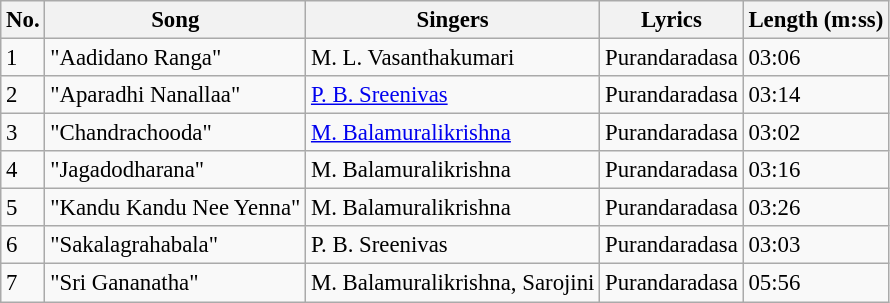<table class="wikitable" style="font-size:95%;">
<tr>
<th>No.</th>
<th>Song</th>
<th>Singers</th>
<th>Lyrics</th>
<th>Length (m:ss)</th>
</tr>
<tr>
<td>1</td>
<td>"Aadidano Ranga"</td>
<td>M. L. Vasanthakumari</td>
<td>Purandaradasa</td>
<td>03:06</td>
</tr>
<tr>
<td>2</td>
<td>"Aparadhi Nanallaa"</td>
<td><a href='#'>P. B. Sreenivas</a></td>
<td>Purandaradasa</td>
<td>03:14</td>
</tr>
<tr>
<td>3</td>
<td>"Chandrachooda"</td>
<td><a href='#'>M. Balamuralikrishna</a></td>
<td>Purandaradasa</td>
<td>03:02</td>
</tr>
<tr>
<td>4</td>
<td>"Jagadodharana"</td>
<td>M. Balamuralikrishna</td>
<td>Purandaradasa</td>
<td>03:16</td>
</tr>
<tr>
<td>5</td>
<td>"Kandu Kandu Nee Yenna"</td>
<td>M. Balamuralikrishna</td>
<td>Purandaradasa</td>
<td>03:26</td>
</tr>
<tr>
<td>6</td>
<td>"Sakalagrahabala"</td>
<td>P. B. Sreenivas</td>
<td>Purandaradasa</td>
<td>03:03</td>
</tr>
<tr>
<td>7</td>
<td>"Sri Gananatha"</td>
<td>M. Balamuralikrishna, Sarojini</td>
<td>Purandaradasa</td>
<td>05:56</td>
</tr>
</table>
